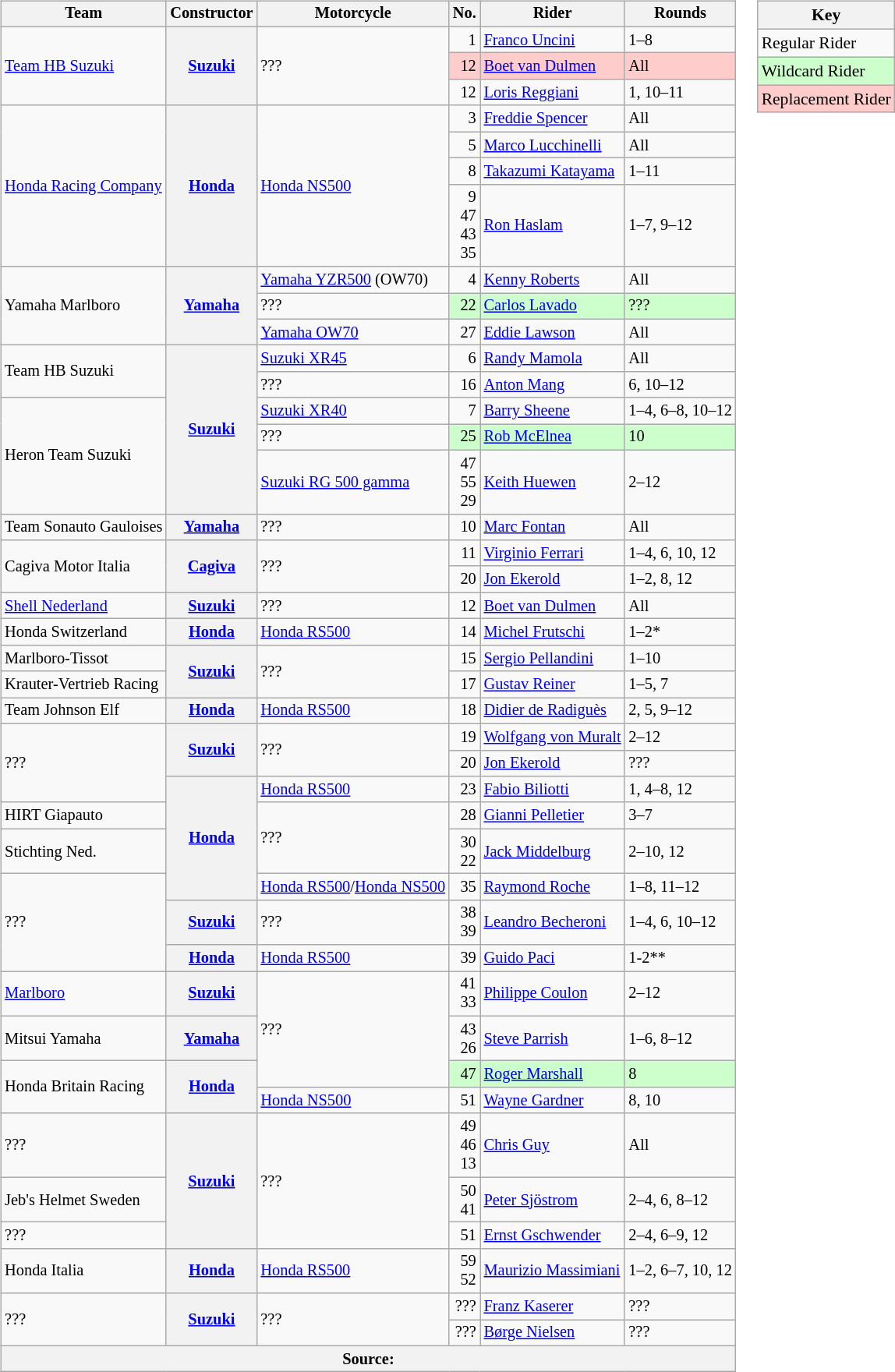<table>
<tr>
<td><br><table class="wikitable" style="font-size: 85%;">
<tr>
<th>Team</th>
<th>Constructor</th>
<th>Motorcycle</th>
<th>No.</th>
<th>Rider</th>
<th>Rounds</th>
</tr>
<tr>
<td rowspan=3><a href='#'>Team HB Suzuki</a></td>
<th rowspan=3><a href='#'>Suzuki</a></th>
<td rowspan=3>???</td>
<td align="right">1</td>
<td> <a href='#'>Franco Uncini</a></td>
<td>1–8</td>
</tr>
<tr style="background-color:#ffcccc">
<td align="right">12</td>
<td> <a href='#'>Boet van Dulmen</a></td>
<td>All</td>
</tr>
<tr>
<td align="right">12</td>
<td> <a href='#'>Loris Reggiani</a></td>
<td>1, 10–11</td>
</tr>
<tr>
<td rowspan=4><a href='#'>Honda Racing Company</a></td>
<th rowspan=4><a href='#'>Honda</a></th>
<td rowspan=4><a href='#'>Honda NS500</a></td>
<td align="right">3</td>
<td> <a href='#'>Freddie Spencer</a></td>
<td>All</td>
</tr>
<tr>
<td align="right">5</td>
<td> <a href='#'>Marco Lucchinelli</a></td>
<td>All</td>
</tr>
<tr>
<td align="right">8</td>
<td> <a href='#'>Takazumi Katayama</a></td>
<td>1–11</td>
</tr>
<tr>
<td align="right">9<br>47<br>43<br>35</td>
<td> <a href='#'>Ron Haslam</a></td>
<td>1–7, 9–12</td>
</tr>
<tr>
<td rowspan=3>Yamaha Marlboro</td>
<th rowspan=3><a href='#'>Yamaha</a></th>
<td><a href='#'>Yamaha YZR500</a> (OW70)</td>
<td align="right">4</td>
<td> <a href='#'>Kenny Roberts</a></td>
<td>All</td>
</tr>
<tr>
<td>???</td>
<td align="right" style="background-color:#ccffcc">22</td>
<td style="background-color:#ccffcc"> <a href='#'>Carlos Lavado</a></td>
<td style="background-color:#ccffcc">???</td>
</tr>
<tr>
<td><a href='#'>Yamaha OW70</a></td>
<td align="right">27</td>
<td> <a href='#'>Eddie Lawson</a></td>
<td>All</td>
</tr>
<tr>
<td rowspan=2>Team HB Suzuki</td>
<th rowspan=5><a href='#'>Suzuki</a></th>
<td><a href='#'>Suzuki XR45</a></td>
<td align="right">6</td>
<td> <a href='#'>Randy Mamola</a></td>
<td>All</td>
</tr>
<tr>
<td>???</td>
<td align="right">16</td>
<td> <a href='#'>Anton Mang</a></td>
<td>6, 10–12</td>
</tr>
<tr>
<td rowspan=3>Heron Team Suzuki</td>
<td><a href='#'>Suzuki XR40</a></td>
<td align="right">7</td>
<td> <a href='#'>Barry Sheene</a></td>
<td>1–4, 6–8, 10–12</td>
</tr>
<tr>
<td>???</td>
<td align="right" style="background-color:#ccffcc">25</td>
<td style="background-color:#ccffcc"> <a href='#'>Rob McElnea</a></td>
<td style="background-color:#ccffcc">10</td>
</tr>
<tr>
<td><a href='#'>Suzuki RG 500 gamma</a></td>
<td align="right">47<br>55<br>29</td>
<td> <a href='#'>Keith Huewen</a></td>
<td>2–12</td>
</tr>
<tr>
<td>Team Sonauto Gauloises</td>
<th><a href='#'>Yamaha</a></th>
<td>???</td>
<td align="right">10</td>
<td> <a href='#'>Marc Fontan</a></td>
<td>All</td>
</tr>
<tr>
<td rowspan=2>Cagiva Motor Italia</td>
<th rowspan=2><a href='#'>Cagiva</a></th>
<td rowspan=2>???</td>
<td align="right">11</td>
<td> <a href='#'>Virginio Ferrari</a></td>
<td>1–4, 6, 10, 12</td>
</tr>
<tr>
<td align="right">20</td>
<td> <a href='#'>Jon Ekerold</a></td>
<td>1–2, 8, 12</td>
</tr>
<tr>
<td><a href='#'>Shell Nederland</a></td>
<th><a href='#'>Suzuki</a></th>
<td>???</td>
<td align="right">12</td>
<td> <a href='#'>Boet van Dulmen</a></td>
<td>All</td>
</tr>
<tr>
<td>Honda Switzerland</td>
<th><a href='#'>Honda</a></th>
<td><a href='#'>Honda RS500</a></td>
<td align="right">14</td>
<td> <a href='#'>Michel Frutschi</a></td>
<td>1–2*</td>
</tr>
<tr>
<td>Marlboro-Tissot</td>
<th rowspan=2><a href='#'>Suzuki</a></th>
<td rowspan=2>???</td>
<td align="right">15</td>
<td> <a href='#'>Sergio Pellandini</a></td>
<td>1–10</td>
</tr>
<tr>
<td>Krauter-Vertrieb Racing</td>
<td align="right">17</td>
<td> <a href='#'>Gustav Reiner</a></td>
<td>1–5, 7</td>
</tr>
<tr>
<td>Team Johnson Elf</td>
<th><a href='#'>Honda</a></th>
<td><a href='#'>Honda RS500</a></td>
<td align="right">18</td>
<td> <a href='#'>Didier de Radiguès</a></td>
<td>2, 5, 9–12</td>
</tr>
<tr>
<td rowspan=3>???</td>
<th rowspan=2><a href='#'>Suzuki</a></th>
<td rowspan=2>???</td>
<td align="right">19</td>
<td> <a href='#'>Wolfgang von Muralt</a></td>
<td>2–12</td>
</tr>
<tr>
<td align="right">20</td>
<td> <a href='#'>Jon Ekerold</a></td>
<td>???</td>
</tr>
<tr>
<th rowspan=4><a href='#'>Honda</a></th>
<td><a href='#'>Honda RS500</a></td>
<td align="right">23</td>
<td> <a href='#'>Fabio Biliotti</a></td>
<td>1, 4–8, 12</td>
</tr>
<tr>
<td>HIRT Giapauto</td>
<td rowspan=2>???</td>
<td align="right">28</td>
<td> <a href='#'>Gianni Pelletier</a></td>
<td>3–7</td>
</tr>
<tr>
<td>Stichting Ned.</td>
<td align="right">30<br>22</td>
<td> <a href='#'>Jack Middelburg</a></td>
<td>2–10, 12</td>
</tr>
<tr>
<td rowspan=3>???</td>
<td><a href='#'>Honda RS500</a>/<a href='#'>Honda NS500</a></td>
<td align="right">35</td>
<td> <a href='#'>Raymond Roche</a></td>
<td>1–8, 11–12</td>
</tr>
<tr>
<th><a href='#'>Suzuki</a></th>
<td>???</td>
<td align="right">38<br>39</td>
<td> <a href='#'>Leandro Becheroni</a></td>
<td>1–4, 6, 10–12</td>
</tr>
<tr>
<th><a href='#'>Honda</a></th>
<td><a href='#'>Honda RS500</a></td>
<td align="right">39</td>
<td> <a href='#'>Guido Paci</a></td>
<td>1-2**</td>
</tr>
<tr>
<td><a href='#'>Marlboro</a></td>
<th><a href='#'>Suzuki</a></th>
<td rowspan=3>???</td>
<td align="right">41<br>33</td>
<td> <a href='#'>Philippe Coulon</a></td>
<td>2–12</td>
</tr>
<tr>
<td>Mitsui Yamaha</td>
<th><a href='#'>Yamaha</a></th>
<td align="right">43<br>26</td>
<td> <a href='#'>Steve Parrish</a></td>
<td>1–6, 8–12</td>
</tr>
<tr>
<td rowspan=2>Honda Britain Racing</td>
<th rowspan=2><a href='#'>Honda</a></th>
<td align="right" style="background-color:#ccffcc">47</td>
<td style="background-color:#ccffcc"> <a href='#'>Roger Marshall</a></td>
<td style="background-color:#ccffcc">8</td>
</tr>
<tr>
<td><a href='#'>Honda NS500</a></td>
<td align="right">51</td>
<td> <a href='#'>Wayne Gardner</a></td>
<td>8, 10</td>
</tr>
<tr>
<td>???</td>
<th rowspan=3><a href='#'>Suzuki</a></th>
<td rowspan=3>???</td>
<td align="right">49<br>46<br>13</td>
<td> <a href='#'>Chris Guy</a></td>
<td>All</td>
</tr>
<tr>
<td>Jeb's Helmet Sweden</td>
<td align="right">50<br>41</td>
<td> <a href='#'>Peter Sjöstrom</a></td>
<td>2–4, 6, 8–12</td>
</tr>
<tr>
<td>???</td>
<td align="right">51</td>
<td> <a href='#'>Ernst Gschwender</a></td>
<td>2–4, 6–9, 12</td>
</tr>
<tr>
<td>Honda Italia</td>
<th><a href='#'>Honda</a></th>
<td><a href='#'>Honda RS500</a></td>
<td align="right">59<br>52</td>
<td> <a href='#'>Maurizio Massimiani</a></td>
<td>1–2, 6–7, 10, 12</td>
</tr>
<tr>
<td rowspan=2>???</td>
<th rowspan=2><a href='#'>Suzuki</a></th>
<td rowspan=2>???</td>
<td align="right">???</td>
<td> <a href='#'>Franz Kaserer</a></td>
<td>???</td>
</tr>
<tr>
<td align="right">???</td>
<td> <a href='#'>Børge Nielsen</a></td>
<td>???</td>
</tr>
<tr>
<th colspan=6>Source: </th>
</tr>
</table>
</td>
<td valign="top"><br><table class="wikitable" style="font-size: 90%;">
<tr>
<th colspan=2>Key</th>
</tr>
<tr>
<td>Regular Rider</td>
</tr>
<tr style="background-color:#ccffcc">
<td>Wildcard Rider</td>
</tr>
<tr style="background-color:#ffcccc">
<td>Replacement Rider</td>
</tr>
</table>
</td>
</tr>
</table>
